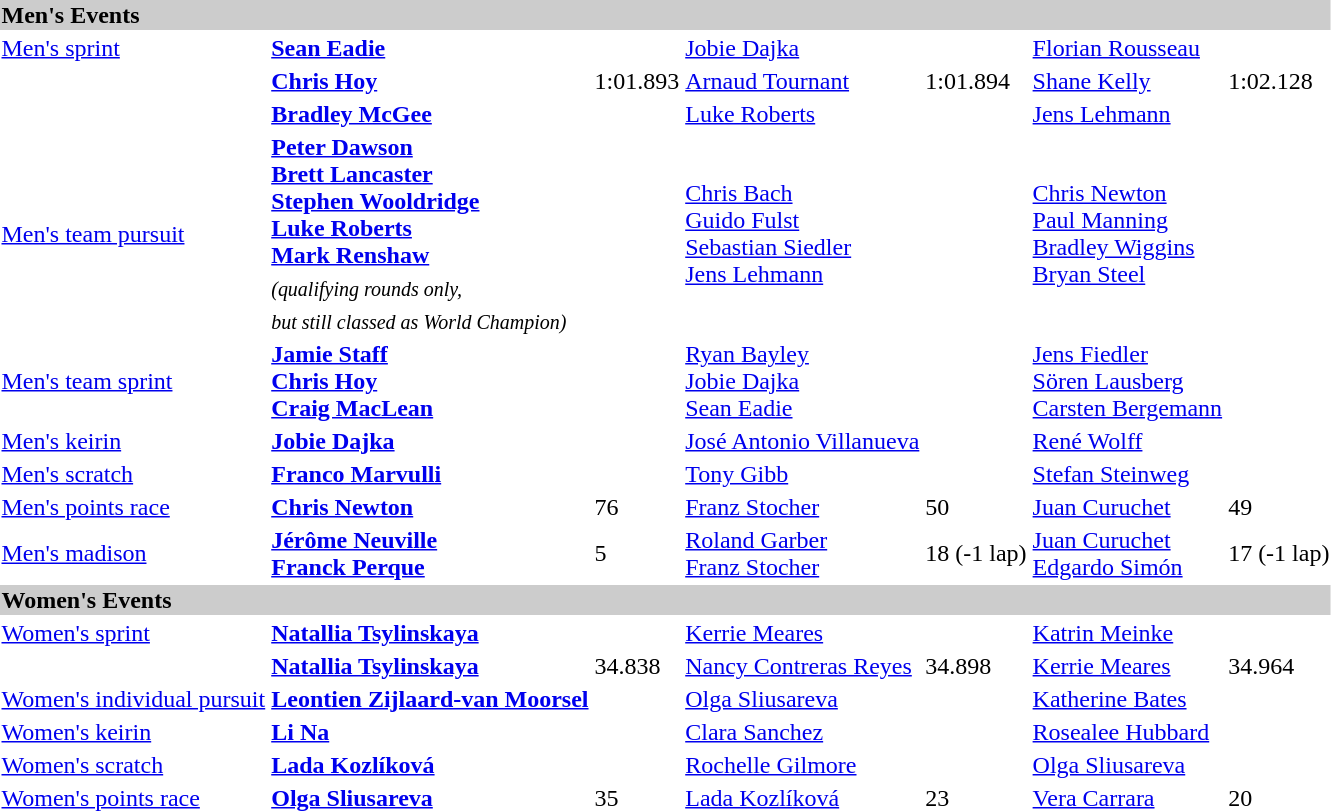<table>
<tr bgcolor="#cccccc">
<td colspan=7><strong>Men's Events</strong></td>
</tr>
<tr>
<td><a href='#'>Men's sprint</a> <br></td>
<td><strong><a href='#'>Sean Eadie</a></strong><br></td>
<td></td>
<td><a href='#'>Jobie Dajka</a><br></td>
<td></td>
<td><a href='#'>Florian Rousseau</a><br></td>
<td></td>
</tr>
<tr>
<td><br></td>
<td><strong><a href='#'>Chris Hoy</a></strong><br></td>
<td>1:01.893</td>
<td><a href='#'>Arnaud Tournant</a><br></td>
<td>1:01.894</td>
<td><a href='#'>Shane Kelly</a><br></td>
<td>1:02.128</td>
</tr>
<tr>
<td><br></td>
<td><strong><a href='#'>Bradley McGee</a></strong><br></td>
<td></td>
<td><a href='#'>Luke Roberts</a><br></td>
<td></td>
<td><a href='#'>Jens Lehmann</a><br></td>
<td></td>
</tr>
<tr>
<td><a href='#'>Men's team pursuit</a><br></td>
<td><strong><a href='#'>Peter Dawson</a><br><a href='#'>Brett Lancaster</a><br><a href='#'>Stephen Wooldridge</a><br><a href='#'>Luke Roberts</a><br><a href='#'>Mark Renshaw</a></strong> <br><sub><em>(qualifying rounds only, <br>but still classed as World Champion)</em></sub><br></td>
<td></td>
<td><a href='#'>Chris Bach</a><br><a href='#'>Guido Fulst</a><br><a href='#'>Sebastian Siedler</a><br><a href='#'>Jens Lehmann</a><br></td>
<td></td>
<td><a href='#'>Chris Newton</a><br><a href='#'>Paul Manning</a><br><a href='#'>Bradley Wiggins</a><br><a href='#'>Bryan Steel</a><br></td>
<td></td>
</tr>
<tr>
<td><a href='#'>Men's team sprint</a><br></td>
<td><strong><a href='#'>Jamie Staff</a><br><a href='#'>Chris Hoy</a><br><a href='#'>Craig MacLean</a></strong><br></td>
<td></td>
<td><a href='#'>Ryan Bayley</a><br><a href='#'>Jobie Dajka</a><br><a href='#'>Sean Eadie</a><br></td>
<td></td>
<td><a href='#'>Jens Fiedler</a><br><a href='#'>Sören Lausberg</a><br><a href='#'>Carsten Bergemann</a><br></td>
<td></td>
</tr>
<tr>
<td><a href='#'>Men's keirin</a><br></td>
<td><strong><a href='#'>Jobie Dajka</a></strong><br></td>
<td></td>
<td><a href='#'>José Antonio Villanueva</a><br></td>
<td></td>
<td><a href='#'>René Wolff</a><br></td>
<td></td>
</tr>
<tr>
<td><a href='#'>Men's scratch</a><br></td>
<td><strong><a href='#'>Franco Marvulli</a></strong><br></td>
<td></td>
<td><a href='#'>Tony Gibb</a><br></td>
<td></td>
<td><a href='#'>Stefan Steinweg</a><br></td>
<td></td>
</tr>
<tr>
<td><a href='#'>Men's points race</a><br></td>
<td><strong><a href='#'>Chris Newton</a></strong><br></td>
<td>76</td>
<td><a href='#'>Franz Stocher</a><br></td>
<td>50</td>
<td><a href='#'>Juan Curuchet</a><br></td>
<td>49</td>
</tr>
<tr>
<td><a href='#'>Men's madison</a><br></td>
<td><strong><a href='#'>Jérôme Neuville</a></strong><br><strong><a href='#'>Franck Perque</a></strong><br></td>
<td>5</td>
<td><a href='#'>Roland Garber</a><br><a href='#'>Franz Stocher</a><br></td>
<td>18 (-1 lap)</td>
<td><a href='#'>Juan Curuchet</a><br><a href='#'>Edgardo Simón</a><br></td>
<td>17 (-1 lap)</td>
</tr>
<tr bgcolor="#cccccc">
<td colspan=7><strong>Women's Events</strong></td>
</tr>
<tr>
<td><a href='#'>Women's sprint</a> <br></td>
<td><strong><a href='#'>Natallia Tsylinskaya</a></strong><br></td>
<td></td>
<td><a href='#'>Kerrie Meares</a><br></td>
<td></td>
<td><a href='#'>Katrin Meinke</a><br></td>
<td></td>
</tr>
<tr>
<td><br></td>
<td><strong><a href='#'>Natallia Tsylinskaya</a></strong><br></td>
<td>34.838</td>
<td><a href='#'>Nancy Contreras Reyes</a><br></td>
<td>34.898</td>
<td><a href='#'>Kerrie Meares</a><br></td>
<td>34.964</td>
</tr>
<tr>
<td><a href='#'>Women's individual pursuit</a><br></td>
<td><strong><a href='#'>Leontien Zijlaard-van Moorsel</a></strong><br></td>
<td></td>
<td><a href='#'>Olga Sliusareva</a><br></td>
<td></td>
<td><a href='#'>Katherine Bates</a><br></td>
<td></td>
</tr>
<tr>
<td><a href='#'>Women's keirin</a><br></td>
<td><strong><a href='#'>Li Na</a></strong><br></td>
<td></td>
<td><a href='#'>Clara Sanchez</a><br></td>
<td></td>
<td><a href='#'>Rosealee Hubbard</a><br></td>
<td></td>
</tr>
<tr>
<td><a href='#'>Women's scratch</a><br></td>
<td><strong><a href='#'>Lada Kozlíková</a></strong><br></td>
<td></td>
<td><a href='#'>Rochelle Gilmore</a><br></td>
<td></td>
<td><a href='#'>Olga Sliusareva</a><br></td>
<td></td>
</tr>
<tr>
<td><a href='#'>Women's points race</a><br></td>
<td><strong><a href='#'>Olga Sliusareva</a></strong><br></td>
<td>35</td>
<td><a href='#'>Lada Kozlíková</a><br></td>
<td>23</td>
<td><a href='#'>Vera Carrara</a><br></td>
<td>20</td>
</tr>
<tr>
</tr>
</table>
